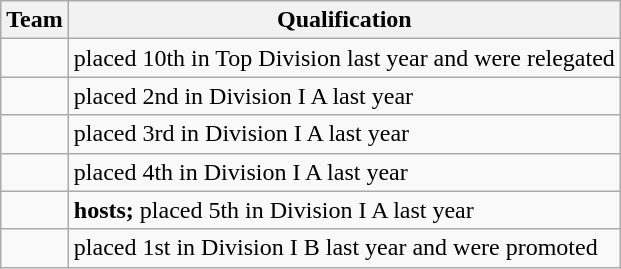<table class="wikitable">
<tr>
<th>Team</th>
<th>Qualification</th>
</tr>
<tr>
<td></td>
<td>placed 10th in Top Division last year and were relegated</td>
</tr>
<tr>
<td></td>
<td>placed 2nd in Division I A last year</td>
</tr>
<tr>
<td></td>
<td>placed 3rd in Division I A last year</td>
</tr>
<tr>
<td></td>
<td>placed 4th in Division I A last year</td>
</tr>
<tr>
<td></td>
<td><strong>hosts;</strong> placed 5th in Division I A last year</td>
</tr>
<tr>
<td></td>
<td>placed 1st in Division I B last year and were promoted</td>
</tr>
</table>
